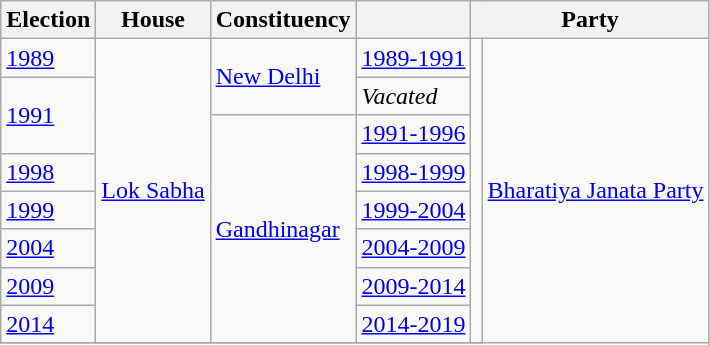<table class="wikitable">
<tr>
<th>Election</th>
<th>House</th>
<th>Constituency</th>
<th></th>
<th colspan="2">Party</th>
</tr>
<tr>
<td><a href='#'>1989</a></td>
<td rowspan="8"><a href='#'>Lok Sabha</a></td>
<td rowspan="2"><a href='#'>New Delhi</a></td>
<td><a href='#'>1989-1991</a></td>
<td rowspan="8" ; bgcolor=></td>
<td rowspan="10"><a href='#'>Bharatiya Janata Party</a></td>
</tr>
<tr>
<td rowspan="2"><a href='#'>1991</a></td>
<td><em>Vacated</em></td>
</tr>
<tr>
<td rowspan="6"><a href='#'>Gandhinagar</a></td>
<td><a href='#'>1991-1996</a></td>
</tr>
<tr>
<td><a href='#'>1998</a></td>
<td><a href='#'>1998-1999</a></td>
</tr>
<tr>
<td><a href='#'>1999</a></td>
<td><a href='#'>1999-2004</a></td>
</tr>
<tr>
<td><a href='#'>2004</a></td>
<td><a href='#'>2004-2009</a></td>
</tr>
<tr>
<td><a href='#'>2009</a></td>
<td><a href='#'>2009-2014</a></td>
</tr>
<tr>
<td><a href='#'>2014</a></td>
<td><a href='#'>2014-2019</a></td>
</tr>
<tr>
</tr>
</table>
